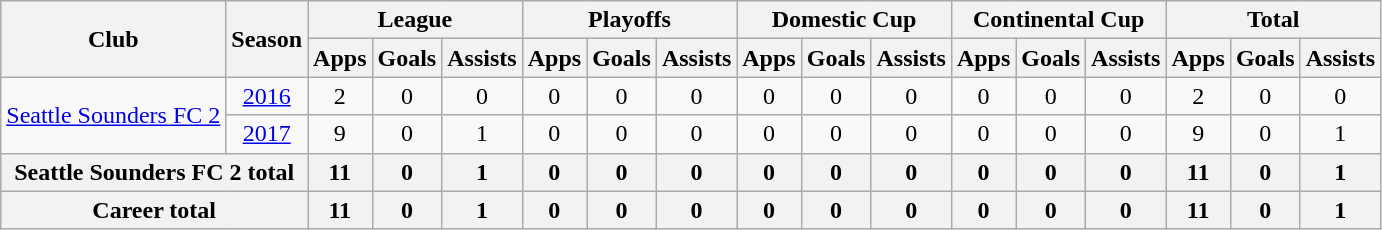<table class="wikitable" style="text-align:center;">
<tr>
<th rowspan="2">Club</th>
<th rowspan="2">Season</th>
<th colspan="3">League</th>
<th colspan="3">Playoffs</th>
<th colspan="3">Domestic Cup</th>
<th colspan="3">Continental Cup</th>
<th colspan="3">Total</th>
</tr>
<tr>
<th>Apps</th>
<th>Goals</th>
<th>Assists</th>
<th>Apps</th>
<th>Goals</th>
<th>Assists</th>
<th>Apps</th>
<th>Goals</th>
<th>Assists</th>
<th>Apps</th>
<th>Goals</th>
<th>Assists</th>
<th>Apps</th>
<th>Goals</th>
<th>Assists</th>
</tr>
<tr>
<td rowspan="2"><a href='#'>Seattle Sounders FC 2</a></td>
<td><a href='#'>2016</a></td>
<td>2</td>
<td>0</td>
<td>0</td>
<td>0</td>
<td>0</td>
<td>0</td>
<td>0</td>
<td>0</td>
<td>0</td>
<td>0</td>
<td>0</td>
<td>0</td>
<td>2</td>
<td>0</td>
<td>0</td>
</tr>
<tr>
<td><a href='#'>2017</a></td>
<td>9</td>
<td>0</td>
<td>1</td>
<td>0</td>
<td>0</td>
<td>0</td>
<td>0</td>
<td>0</td>
<td>0</td>
<td>0</td>
<td>0</td>
<td>0</td>
<td>9</td>
<td>0</td>
<td>1</td>
</tr>
<tr>
<th colspan="2">Seattle Sounders FC 2 total</th>
<th>11</th>
<th>0</th>
<th>1</th>
<th>0</th>
<th>0</th>
<th>0</th>
<th>0</th>
<th>0</th>
<th>0</th>
<th>0</th>
<th>0</th>
<th>0</th>
<th>11</th>
<th>0</th>
<th>1</th>
</tr>
<tr>
<th colspan="2">Career total</th>
<th>11</th>
<th>0</th>
<th>1</th>
<th>0</th>
<th>0</th>
<th>0</th>
<th>0</th>
<th>0</th>
<th>0</th>
<th>0</th>
<th>0</th>
<th>0</th>
<th>11</th>
<th>0</th>
<th>1</th>
</tr>
</table>
